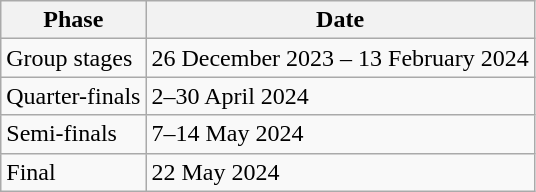<table class="wikitable" style="text-align:center;">
<tr>
<th>Phase</th>
<th>Date</th>
</tr>
<tr>
<td align="left">Group stages</td>
<td align="left">26 December 2023 – 13 February 2024</td>
</tr>
<tr>
<td align="left">Quarter-finals</td>
<td align="left">2–30 April 2024</td>
</tr>
<tr>
<td align="left">Semi-finals</td>
<td align="left">7–14 May 2024</td>
</tr>
<tr>
<td align="left">Final</td>
<td align="left">22 May 2024</td>
</tr>
</table>
